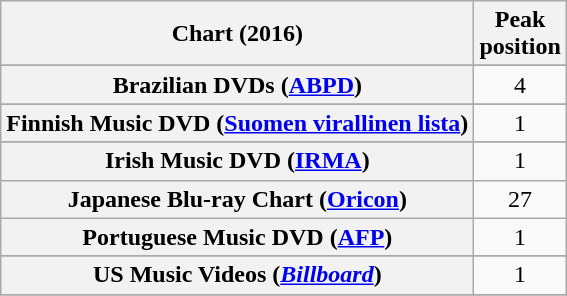<table class="wikitable sortable plainrowheaders" style="text-align:center">
<tr>
<th scope="col">Chart (2016)</th>
<th scope="col">Peak<br> position</th>
</tr>
<tr>
</tr>
<tr>
</tr>
<tr>
</tr>
<tr>
</tr>
<tr>
<th scope="row">Brazilian DVDs (<a href='#'>ABPD</a>)</th>
<td>4</td>
</tr>
<tr>
</tr>
<tr>
</tr>
<tr>
<th scope="row">Finnish Music DVD (<a href='#'>Suomen virallinen lista</a>)</th>
<td>1</td>
</tr>
<tr>
</tr>
<tr>
</tr>
<tr>
</tr>
<tr>
<th scope="row">Irish Music DVD (<a href='#'>IRMA</a>)</th>
<td>1</td>
</tr>
<tr>
<th scope="row">Japanese Blu-ray Chart (<a href='#'>Oricon</a>)</th>
<td>27</td>
</tr>
<tr>
<th scope="row">Portuguese Music DVD (<a href='#'>AFP</a>)</th>
<td>1</td>
</tr>
<tr>
</tr>
<tr>
</tr>
<tr>
</tr>
<tr>
</tr>
<tr>
<th scope="row">US Music Videos (<em><a href='#'>Billboard</a></em>)</th>
<td>1</td>
</tr>
<tr>
</tr>
</table>
